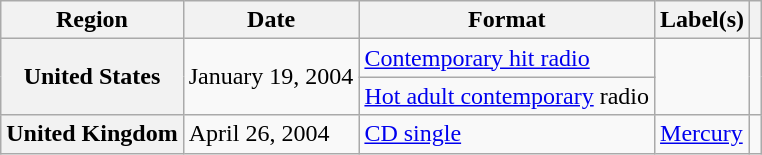<table class="wikitable plainrowheaders">
<tr>
<th>Region</th>
<th>Date</th>
<th>Format</th>
<th>Label(s)</th>
<th></th>
</tr>
<tr>
<th scope="row" rowspan="2">United States</th>
<td rowspan="2">January 19, 2004</td>
<td><a href='#'>Contemporary hit radio</a></td>
<td rowspan="2"></td>
<td rowspan="2"></td>
</tr>
<tr>
<td><a href='#'>Hot adult contemporary</a> radio</td>
</tr>
<tr>
<th scope="row" rowspan="2">United Kingdom</th>
<td>April 26, 2004</td>
<td><a href='#'>CD single</a></td>
<td><a href='#'>Mercury</a></td>
<td></td>
</tr>
</table>
